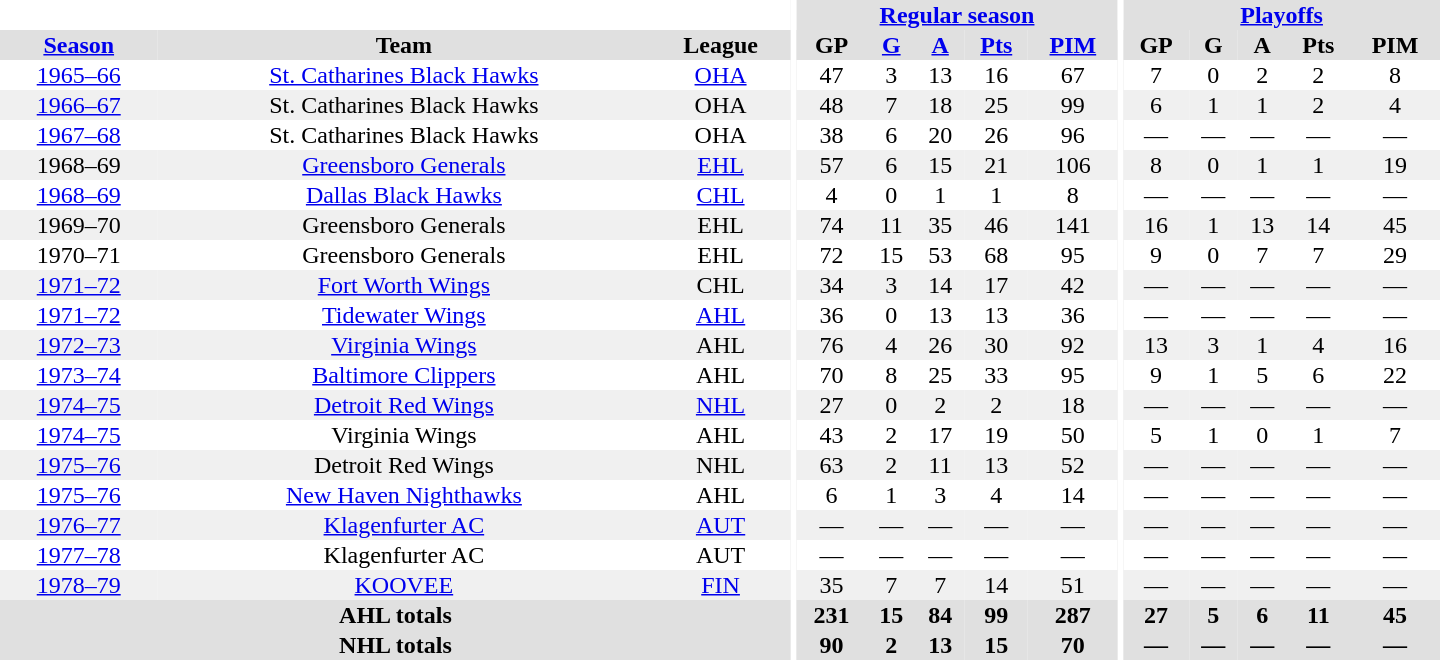<table border="0" cellpadding="1" cellspacing="0" style="text-align:center; width:60em">
<tr bgcolor="#e0e0e0">
<th colspan="3" bgcolor="#ffffff"></th>
<th rowspan="100" bgcolor="#ffffff"></th>
<th colspan="5"><a href='#'>Regular season</a></th>
<th rowspan="100" bgcolor="#ffffff"></th>
<th colspan="5"><a href='#'>Playoffs</a></th>
</tr>
<tr bgcolor="#e0e0e0">
<th><a href='#'>Season</a></th>
<th>Team</th>
<th>League</th>
<th>GP</th>
<th><a href='#'>G</a></th>
<th><a href='#'>A</a></th>
<th><a href='#'>Pts</a></th>
<th><a href='#'>PIM</a></th>
<th>GP</th>
<th>G</th>
<th>A</th>
<th>Pts</th>
<th>PIM</th>
</tr>
<tr>
<td><a href='#'>1965–66</a></td>
<td><a href='#'>St. Catharines Black Hawks</a></td>
<td><a href='#'>OHA</a></td>
<td>47</td>
<td>3</td>
<td>13</td>
<td>16</td>
<td>67</td>
<td>7</td>
<td>0</td>
<td>2</td>
<td>2</td>
<td>8</td>
</tr>
<tr bgcolor="#f0f0f0">
<td><a href='#'>1966–67</a></td>
<td>St. Catharines Black Hawks</td>
<td>OHA</td>
<td>48</td>
<td>7</td>
<td>18</td>
<td>25</td>
<td>99</td>
<td>6</td>
<td>1</td>
<td>1</td>
<td>2</td>
<td>4</td>
</tr>
<tr>
<td><a href='#'>1967–68</a></td>
<td>St. Catharines Black Hawks</td>
<td>OHA</td>
<td>38</td>
<td>6</td>
<td>20</td>
<td>26</td>
<td>96</td>
<td>—</td>
<td>—</td>
<td>—</td>
<td>—</td>
<td>—</td>
</tr>
<tr bgcolor="#f0f0f0">
<td>1968–69</td>
<td><a href='#'>Greensboro Generals</a></td>
<td><a href='#'>EHL</a></td>
<td>57</td>
<td>6</td>
<td>15</td>
<td>21</td>
<td>106</td>
<td>8</td>
<td>0</td>
<td>1</td>
<td>1</td>
<td>19</td>
</tr>
<tr>
<td><a href='#'>1968–69</a></td>
<td><a href='#'>Dallas Black Hawks</a></td>
<td><a href='#'>CHL</a></td>
<td>4</td>
<td>0</td>
<td>1</td>
<td>1</td>
<td>8</td>
<td>—</td>
<td>—</td>
<td>—</td>
<td>—</td>
<td>—</td>
</tr>
<tr bgcolor="#f0f0f0">
<td>1969–70</td>
<td>Greensboro Generals</td>
<td>EHL</td>
<td>74</td>
<td>11</td>
<td>35</td>
<td>46</td>
<td>141</td>
<td>16</td>
<td>1</td>
<td>13</td>
<td>14</td>
<td>45</td>
</tr>
<tr>
<td>1970–71</td>
<td>Greensboro Generals</td>
<td>EHL</td>
<td>72</td>
<td>15</td>
<td>53</td>
<td>68</td>
<td>95</td>
<td>9</td>
<td>0</td>
<td>7</td>
<td>7</td>
<td>29</td>
</tr>
<tr bgcolor="#f0f0f0">
<td><a href='#'>1971–72</a></td>
<td><a href='#'>Fort Worth Wings</a></td>
<td>CHL</td>
<td>34</td>
<td>3</td>
<td>14</td>
<td>17</td>
<td>42</td>
<td>—</td>
<td>—</td>
<td>—</td>
<td>—</td>
<td>—</td>
</tr>
<tr>
<td><a href='#'>1971–72</a></td>
<td><a href='#'>Tidewater Wings</a></td>
<td><a href='#'>AHL</a></td>
<td>36</td>
<td>0</td>
<td>13</td>
<td>13</td>
<td>36</td>
<td>—</td>
<td>—</td>
<td>—</td>
<td>—</td>
<td>—</td>
</tr>
<tr bgcolor="#f0f0f0">
<td><a href='#'>1972–73</a></td>
<td><a href='#'>Virginia Wings</a></td>
<td>AHL</td>
<td>76</td>
<td>4</td>
<td>26</td>
<td>30</td>
<td>92</td>
<td>13</td>
<td>3</td>
<td>1</td>
<td>4</td>
<td>16</td>
</tr>
<tr>
<td><a href='#'>1973–74</a></td>
<td><a href='#'>Baltimore Clippers</a></td>
<td>AHL</td>
<td>70</td>
<td>8</td>
<td>25</td>
<td>33</td>
<td>95</td>
<td>9</td>
<td>1</td>
<td>5</td>
<td>6</td>
<td>22</td>
</tr>
<tr bgcolor="#f0f0f0">
<td><a href='#'>1974–75</a></td>
<td><a href='#'>Detroit Red Wings</a></td>
<td><a href='#'>NHL</a></td>
<td>27</td>
<td>0</td>
<td>2</td>
<td>2</td>
<td>18</td>
<td>—</td>
<td>—</td>
<td>—</td>
<td>—</td>
<td>—</td>
</tr>
<tr>
<td><a href='#'>1974–75</a></td>
<td>Virginia Wings</td>
<td>AHL</td>
<td>43</td>
<td>2</td>
<td>17</td>
<td>19</td>
<td>50</td>
<td>5</td>
<td>1</td>
<td>0</td>
<td>1</td>
<td>7</td>
</tr>
<tr bgcolor="#f0f0f0">
<td><a href='#'>1975–76</a></td>
<td>Detroit Red Wings</td>
<td>NHL</td>
<td>63</td>
<td>2</td>
<td>11</td>
<td>13</td>
<td>52</td>
<td>—</td>
<td>—</td>
<td>—</td>
<td>—</td>
<td>—</td>
</tr>
<tr>
<td><a href='#'>1975–76</a></td>
<td><a href='#'>New Haven Nighthawks</a></td>
<td>AHL</td>
<td>6</td>
<td>1</td>
<td>3</td>
<td>4</td>
<td>14</td>
<td>—</td>
<td>—</td>
<td>—</td>
<td>—</td>
<td>—</td>
</tr>
<tr bgcolor="#f0f0f0">
<td><a href='#'>1976–77</a></td>
<td><a href='#'>Klagenfurter AC</a></td>
<td><a href='#'>AUT</a></td>
<td>—</td>
<td>—</td>
<td>—</td>
<td>—</td>
<td>—</td>
<td>—</td>
<td>—</td>
<td>—</td>
<td>—</td>
<td>—</td>
</tr>
<tr>
<td><a href='#'>1977–78</a></td>
<td>Klagenfurter AC</td>
<td>AUT</td>
<td>—</td>
<td>—</td>
<td>—</td>
<td>—</td>
<td>—</td>
<td>—</td>
<td>—</td>
<td>—</td>
<td>—</td>
<td>—</td>
</tr>
<tr bgcolor="#f0f0f0">
<td><a href='#'>1978–79</a></td>
<td><a href='#'>KOOVEE</a></td>
<td><a href='#'>FIN</a></td>
<td>35</td>
<td>7</td>
<td>7</td>
<td>14</td>
<td>51</td>
<td>—</td>
<td>—</td>
<td>—</td>
<td>—</td>
<td>—</td>
</tr>
<tr bgcolor="#e0e0e0">
<th colspan="3">AHL totals</th>
<th>231</th>
<th>15</th>
<th>84</th>
<th>99</th>
<th>287</th>
<th>27</th>
<th>5</th>
<th>6</th>
<th>11</th>
<th>45</th>
</tr>
<tr bgcolor="#e0e0e0">
<th colspan="3">NHL totals</th>
<th>90</th>
<th>2</th>
<th>13</th>
<th>15</th>
<th>70</th>
<th>—</th>
<th>—</th>
<th>—</th>
<th>—</th>
<th>—</th>
</tr>
</table>
